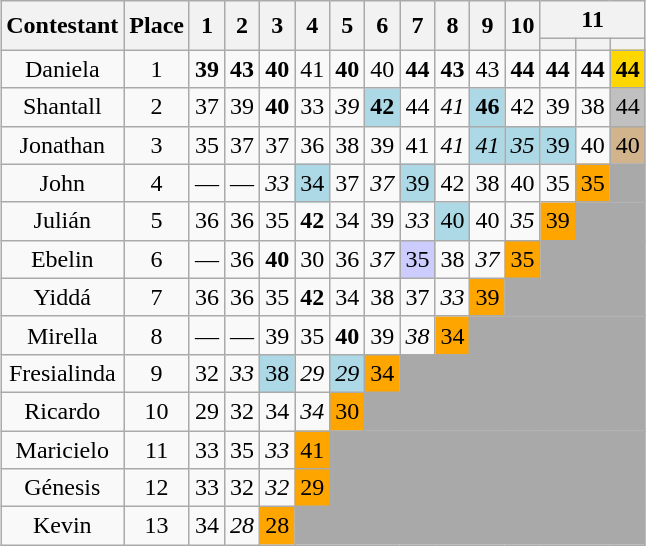<table class="wikitable sortable" style="margin:auto; text-align:center; white-space:nowrap">
<tr>
<th rowspan=2>Contestant</th>
<th rowspan=2>Place</th>
<th rowspan=2>1</th>
<th rowspan=2>2</th>
<th rowspan=2>3</th>
<th rowspan=2>4</th>
<th rowspan=2>5</th>
<th rowspan=2>6</th>
<th rowspan=2>7</th>
<th rowspan=2>8</th>
<th rowspan=2>9</th>
<th rowspan=2>10</th>
<th colspan=3>11</th>
</tr>
<tr>
<th></th>
<th></th>
<th></th>
</tr>
<tr>
<td>Daniela</td>
<td>1</td>
<td><span><strong>39</strong></span></td>
<td><span><strong>43</strong></span></td>
<td><span><strong>40</strong></span></td>
<td>41</td>
<td><span><strong>40</strong></span></td>
<td>40</td>
<td><span><strong>44</strong></span></td>
<td><span><strong>43</strong></span></td>
<td>43</td>
<td><span><strong>44</strong></span></td>
<td><span><strong>44</strong></span></td>
<td><span><strong>44</strong></span></td>
<td bgcolor=gold><span><strong>44</strong></span></td>
</tr>
<tr>
<td>Shantall</td>
<td>2</td>
<td>37</td>
<td>39</td>
<td><span><strong>40</strong></span></td>
<td>33</td>
<td><span><em>39</em></span></td>
<td bgcolor=lightblue><span><strong>42</strong></span></td>
<td>44</td>
<td><span><em>41</em></span></td>
<td bgcolor=lightblue><span><strong>46</strong></span></td>
<td>42</td>
<td>39</td>
<td>38</td>
<td bgcolor=silver>44</td>
</tr>
<tr>
<td>Jonathan</td>
<td>3</td>
<td>35</td>
<td>37</td>
<td>37</td>
<td>36</td>
<td>38</td>
<td>39</td>
<td>41</td>
<td><span><em>41</em></span></td>
<td bgcolor=lightblue><span><em>41</em></span></td>
<td bgcolor=lightblue><span><em>35</em></span></td>
<td bgcolor=lightblue>39</td>
<td>40</td>
<td bgcolor=tan>40</td>
</tr>
<tr>
<td>John</td>
<td>4</td>
<td>—</td>
<td>—</td>
<td><span><em>33</em></span></td>
<td bgcolor=lightblue>34</td>
<td>37</td>
<td><span><em>37</em></span></td>
<td bgcolor=lightblue>39</td>
<td>42</td>
<td>38</td>
<td>40</td>
<td>35</td>
<td bgcolor=orange>35</td>
<td style="background:darkgrey" colspan="1"></td>
</tr>
<tr>
<td>Julián</td>
<td>5</td>
<td>36</td>
<td>36</td>
<td>35</td>
<td><span><strong>42</strong></span></td>
<td>34</td>
<td>39</td>
<td><span><em>33</em></span></td>
<td bgcolor=lightblue>40</td>
<td>40</td>
<td><span><em>35</em></span></td>
<td bgcolor=orange>39</td>
<td style="background:darkgrey" colspan="2"></td>
</tr>
<tr>
<td>Ebelin</td>
<td>6</td>
<td>—</td>
<td>36</td>
<td><span><strong>40</strong></span></td>
<td>30</td>
<td>36</td>
<td><span><em>37</em></span></td>
<td bgcolor=#CCCCFF>35</td>
<td>38</td>
<td><span><em>37</em></span></td>
<td bgcolor=orange>35</td>
<td style="background:darkgrey" colspan="3"></td>
</tr>
<tr>
<td>Yiddá</td>
<td>7</td>
<td>36</td>
<td>36</td>
<td>35</td>
<td><span><strong>42</strong></span></td>
<td>34</td>
<td>38</td>
<td>37</td>
<td><span><em>33</em></span></td>
<td bgcolor=orange>39</td>
<td style="background:darkgrey" colspan="4"></td>
</tr>
<tr>
<td>Mirella</td>
<td>8</td>
<td>—</td>
<td>—</td>
<td>39</td>
<td>35</td>
<td><span><strong>40</strong></span></td>
<td>39</td>
<td><span><em>38</em></span></td>
<td bgcolor=orange>34</td>
<td style="background:darkgrey" colspan="5"></td>
</tr>
<tr>
<td>Fresialinda</td>
<td>9</td>
<td>32</td>
<td><span><em>33</em></span></td>
<td bgcolor=lightblue>38</td>
<td><span><em>29</em></span></td>
<td bgcolor=lightblue><span><em>29</em></span></td>
<td bgcolor=orange>34</td>
<td style="background:darkgrey" colspan="7"></td>
</tr>
<tr>
<td>Ricardo</td>
<td>10</td>
<td>29</td>
<td>32</td>
<td>34</td>
<td><span><em>34</em></span></td>
<td bgcolor=orange>30</td>
<td style="background:darkgrey" colspan="8"></td>
</tr>
<tr>
<td>Maricielo</td>
<td>11</td>
<td>33</td>
<td>35</td>
<td><span><em>33</em></span></td>
<td bgcolor=orange>41</td>
<td style="background:darkgrey" colspan="9"></td>
</tr>
<tr>
<td>Génesis</td>
<td>12</td>
<td>33</td>
<td>32</td>
<td><span><em>32</em></span></td>
<td bgcolor=orange>29</td>
<td style="background:darkgrey" colspan="9"></td>
</tr>
<tr>
<td>Kevin</td>
<td>13</td>
<td>34</td>
<td><span><em>28</em></span></td>
<td bgcolor=orange>28</td>
<td style="background:darkgrey" colspan="10"></td>
</tr>
</table>
